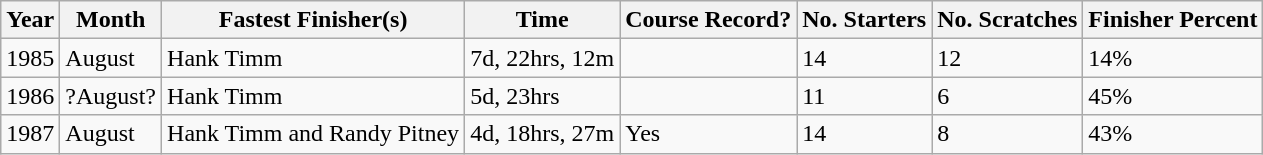<table class="wikitable">
<tr>
<th>Year</th>
<th>Month</th>
<th>Fastest Finisher(s)</th>
<th>Time</th>
<th>Course Record?</th>
<th>No. Starters</th>
<th>No. Scratches</th>
<th>Finisher Percent</th>
</tr>
<tr>
<td>1985</td>
<td>August</td>
<td>Hank Timm</td>
<td>7d, 22hrs, 12m</td>
<td></td>
<td>14</td>
<td>12</td>
<td>14%</td>
</tr>
<tr>
<td>1986</td>
<td>?August?</td>
<td>Hank Timm</td>
<td>5d, 23hrs</td>
<td></td>
<td>11</td>
<td>6</td>
<td>45%</td>
</tr>
<tr>
<td>1987</td>
<td>August</td>
<td>Hank Timm and Randy Pitney</td>
<td>4d, 18hrs, 27m</td>
<td>Yes</td>
<td>14</td>
<td>8</td>
<td>43%</td>
</tr>
</table>
